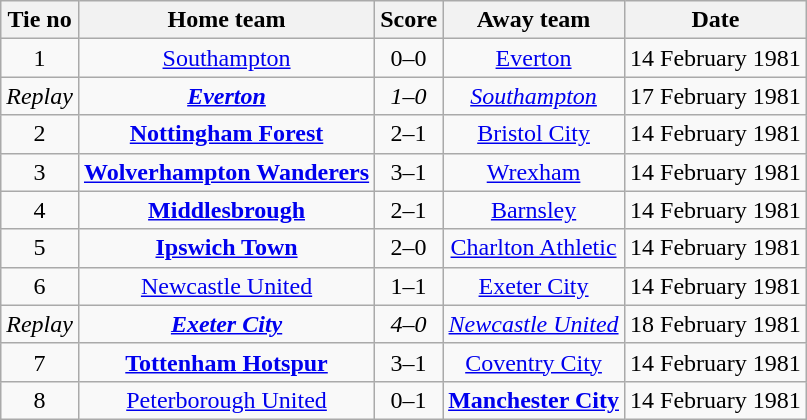<table class="wikitable" style="text-align: center">
<tr>
<th>Tie no</th>
<th>Home team</th>
<th>Score</th>
<th>Away team</th>
<th>Date</th>
</tr>
<tr>
<td>1</td>
<td><a href='#'>Southampton</a></td>
<td>0–0</td>
<td><a href='#'>Everton</a></td>
<td>14 February 1981</td>
</tr>
<tr>
<td><em>Replay</em></td>
<td><strong><em><a href='#'>Everton</a></em></strong></td>
<td><em>1–0</em></td>
<td><em><a href='#'>Southampton</a></em></td>
<td>17 February 1981</td>
</tr>
<tr>
<td>2</td>
<td><strong><a href='#'>Nottingham Forest</a></strong></td>
<td>2–1</td>
<td><a href='#'>Bristol City</a></td>
<td>14 February 1981</td>
</tr>
<tr>
<td>3</td>
<td><strong><a href='#'>Wolverhampton Wanderers</a></strong></td>
<td>3–1</td>
<td><a href='#'>Wrexham</a></td>
<td>14 February 1981</td>
</tr>
<tr>
<td>4</td>
<td><strong><a href='#'>Middlesbrough</a></strong></td>
<td>2–1</td>
<td><a href='#'>Barnsley</a></td>
<td>14 February 1981</td>
</tr>
<tr>
<td>5</td>
<td><strong><a href='#'>Ipswich Town</a></strong></td>
<td>2–0</td>
<td><a href='#'>Charlton Athletic</a></td>
<td>14 February 1981</td>
</tr>
<tr>
<td>6</td>
<td><a href='#'>Newcastle United</a></td>
<td>1–1</td>
<td><a href='#'>Exeter City</a></td>
<td>14 February 1981</td>
</tr>
<tr>
<td><em>Replay</em></td>
<td><strong><em><a href='#'>Exeter City</a></em></strong></td>
<td><em>4–0</em></td>
<td><em><a href='#'>Newcastle United</a></em></td>
<td>18 February 1981</td>
</tr>
<tr>
<td>7</td>
<td><strong><a href='#'>Tottenham Hotspur</a></strong></td>
<td>3–1</td>
<td><a href='#'>Coventry City</a></td>
<td>14 February 1981</td>
</tr>
<tr>
<td>8</td>
<td><a href='#'>Peterborough United</a></td>
<td>0–1</td>
<td><strong><a href='#'>Manchester City</a></strong></td>
<td>14 February 1981</td>
</tr>
</table>
